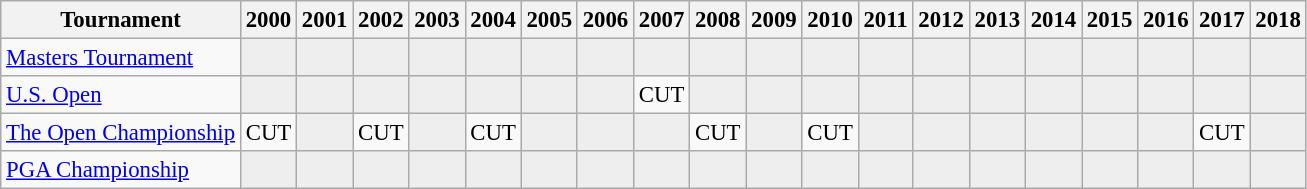<table class="wikitable" style="font-size:95%;text-align:center;">
<tr>
<th>Tournament</th>
<th>2000</th>
<th>2001</th>
<th>2002</th>
<th>2003</th>
<th>2004</th>
<th>2005</th>
<th>2006</th>
<th>2007</th>
<th>2008</th>
<th>2009</th>
<th>2010</th>
<th>2011</th>
<th>2012</th>
<th>2013</th>
<th>2014</th>
<th>2015</th>
<th>2016</th>
<th>2017</th>
<th>2018</th>
</tr>
<tr>
<td align=left><a href='#'>Masters Tournament</a></td>
<td style="background:#eeeeee;"></td>
<td style="background:#eeeeee;"></td>
<td style="background:#eeeeee;"></td>
<td style="background:#eeeeee;"></td>
<td style="background:#eeeeee;"></td>
<td style="background:#eeeeee;"></td>
<td style="background:#eeeeee;"></td>
<td style="background:#eeeeee;"></td>
<td style="background:#eeeeee;"></td>
<td style="background:#eeeeee;"></td>
<td style="background:#eeeeee;"></td>
<td style="background:#eeeeee;"></td>
<td style="background:#eeeeee;"></td>
<td style="background:#eeeeee;"></td>
<td style="background:#eeeeee;"></td>
<td style="background:#eeeeee;"></td>
<td style="background:#eeeeee;"></td>
<td style="background:#eeeeee;"></td>
<td style="background:#eeeeee;"></td>
</tr>
<tr>
<td align=left><a href='#'>U.S. Open</a></td>
<td style="background:#eeeeee;"></td>
<td style="background:#eeeeee;"></td>
<td style="background:#eeeeee;"></td>
<td style="background:#eeeeee;"></td>
<td style="background:#eeeeee;"></td>
<td style="background:#eeeeee;"></td>
<td style="background:#eeeeee;"></td>
<td>CUT</td>
<td style="background:#eeeeee;"></td>
<td style="background:#eeeeee;"></td>
<td style="background:#eeeeee;"></td>
<td style="background:#eeeeee;"></td>
<td style="background:#eeeeee;"></td>
<td style="background:#eeeeee;"></td>
<td style="background:#eeeeee;"></td>
<td style="background:#eeeeee;"></td>
<td style="background:#eeeeee;"></td>
<td style="background:#eeeeee;"></td>
<td style="background:#eeeeee;"></td>
</tr>
<tr>
<td align=left><a href='#'>The Open Championship</a></td>
<td>CUT</td>
<td style="background:#eeeeee;"></td>
<td>CUT</td>
<td style="background:#eeeeee;"></td>
<td>CUT</td>
<td style="background:#eeeeee;"></td>
<td style="background:#eeeeee;"></td>
<td style="background:#eeeeee;"></td>
<td>CUT</td>
<td style="background:#eeeeee;"></td>
<td>CUT</td>
<td style="background:#eeeeee;"></td>
<td style="background:#eeeeee;"></td>
<td style="background:#eeeeee;"></td>
<td style="background:#eeeeee;"></td>
<td style="background:#eeeeee;"></td>
<td style="background:#eeeeee;"></td>
<td>CUT</td>
<td style="background:#eeeeee;"></td>
</tr>
<tr>
<td align=left><a href='#'>PGA Championship</a></td>
<td style="background:#eeeeee;"></td>
<td style="background:#eeeeee;"></td>
<td style="background:#eeeeee;"></td>
<td style="background:#eeeeee;"></td>
<td style="background:#eeeeee;"></td>
<td style="background:#eeeeee;"></td>
<td style="background:#eeeeee;"></td>
<td style="background:#eeeeee;"></td>
<td style="background:#eeeeee;"></td>
<td style="background:#eeeeee;"></td>
<td style="background:#eeeeee;"></td>
<td style="background:#eeeeee;"></td>
<td style="background:#eeeeee;"></td>
<td style="background:#eeeeee;"></td>
<td style="background:#eeeeee;"></td>
<td style="background:#eeeeee;"></td>
<td style="background:#eeeeee;"></td>
<td style="background:#eeeeee;"></td>
<td style="background:#eeeeee;"></td>
</tr>
</table>
